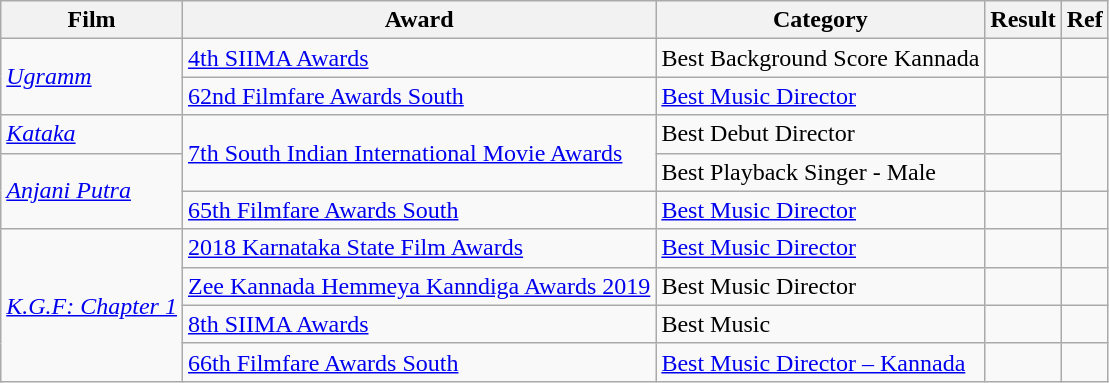<table class="wikitable">
<tr>
<th>Film</th>
<th>Award</th>
<th>Category</th>
<th>Result</th>
<th>Ref</th>
</tr>
<tr>
<td rowspan=2><em><a href='#'>Ugramm</a></em></td>
<td><a href='#'>4th SIIMA Awards</a></td>
<td>Best Background Score Kannada</td>
<td></td>
<td></td>
</tr>
<tr>
<td><a href='#'>62nd Filmfare Awards South</a></td>
<td><a href='#'>Best Music Director</a></td>
<td></td>
<td></td>
</tr>
<tr>
<td><em><a href='#'>Kataka</a></em></td>
<td rowspan=2><a href='#'>7th South Indian International Movie Awards</a></td>
<td>Best Debut Director</td>
<td></td>
<td rowspan=2></td>
</tr>
<tr>
<td rowspan=2><em><a href='#'>Anjani Putra</a></em></td>
<td>Best Playback Singer - Male</td>
<td></td>
</tr>
<tr>
<td><a href='#'>65th Filmfare Awards South</a></td>
<td><a href='#'>Best Music Director</a></td>
<td></td>
<td></td>
</tr>
<tr>
<td rowspan=4><em><a href='#'>K.G.F: Chapter 1</a></em></td>
<td><a href='#'>2018 Karnataka State Film Awards</a></td>
<td><a href='#'>Best Music Director</a></td>
<td></td>
<td></td>
</tr>
<tr>
<td><a href='#'>Zee Kannada Hemmeya Kanndiga Awards 2019</a></td>
<td>Best Music Director</td>
<td></td>
<td></td>
</tr>
<tr>
<td><a href='#'>8th SIIMA Awards</a></td>
<td>Best Music</td>
<td></td>
<td></td>
</tr>
<tr>
<td><a href='#'>66th Filmfare Awards South</a></td>
<td><a href='#'>Best Music Director – Kannada</a></td>
<td></td>
<td></td>
</tr>
</table>
